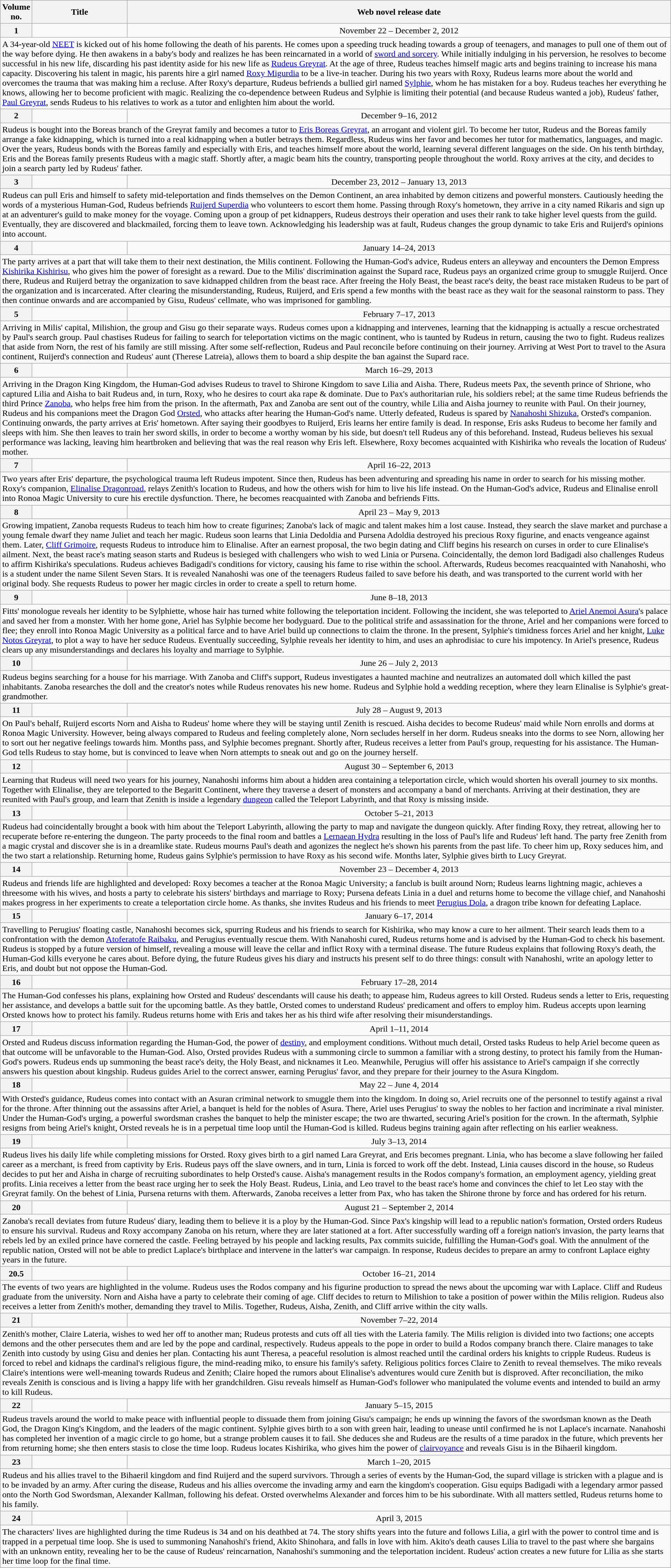<table class="wikitable" style="text-align: center;">
<tr>
<th style="width: 2em;" scope="col">Volume no.</th>
<th scope="col">Title</th>
<th scope="col">Web novel release date</th>
</tr>
<tr>
<th style="vertical-align: top;" scope="row">1</th>
<td style="text-align: left;"></td>
<td>November 22 – December 2, 2012</td>
</tr>
<tr>
<td colspan="3" style="text-align: left;">A 34-year-old <a href='#'>NEET</a> is kicked out of his home following the death of his parents. He comes upon a speeding truck heading towards a group of teenagers, and manages to pull one of them out of the way before dying. He then awakens in a baby's body and realizes he has been reincarnated in a world of <a href='#'>sword and sorcery</a>. While initially indulging in his perversion, he resolves to become successful in his new life, discarding his past identity aside for his new life as <a href='#'>Rudeus Greyrat</a>. At the age of three, Rudeus teaches himself magic arts and begins training to increase his mana capacity. Discovering his talent in magic, his parents hire a girl named <a href='#'>Roxy Migurdia</a> to be a live-in teacher. During his two years with Roxy, Rudeus learns more about the world and overcomes the trauma that was making him a recluse. After Roxy's departure, Rudeus befriends a bullied girl named <a href='#'>Sylphie</a>, whom he has mistaken for a boy. Rudeus teaches her everything he knows, allowing her to become proficient with magic. Realizing the co-dependence between Rudeus and Sylphie is limiting their potential (and because Rudeus wanted a job), Rudeus' father, <a href='#'>Paul Greyrat</a>, sends Rudeus to his relatives to work as a tutor and enlighten him about the world.</td>
</tr>
<tr>
<th style="vertical-align: top;" scope="row">2</th>
<td style="text-align: left;"></td>
<td>December 9–16, 2012</td>
</tr>
<tr>
<td colspan="3" style="text-align: left;">Rudeus is bought into the Boreas branch of the Greyrat family and becomes a tutor to <a href='#'>Eris Boreas Greyrat</a>, an arrogant and violent girl. To become her tutor, Rudeus and the Boreas family arrange a fake kidnapping, which is turned into a real kidnapping when a butler betrays them. Regardless, Rudeus wins her favor and becomes her tutor for mathematics, languages, and magic. Over the years, Rudeus bonds with the Boreas family and especially with Eris, and teaches himself more about the world, learning several different languages on the side. On his tenth birthday, Eris and the Boreas family presents Rudeus with a magic staff. Shortly after, a magic beam hits the country, transporting people throughout the world. Roxy arrives at the city, and decides to join a search party led by Rudeus' father.</td>
</tr>
<tr>
<th style="vertical-align: top;" scope="row">3</th>
<td style="text-align: left;"></td>
<td>December 23, 2012 – January 13, 2013</td>
</tr>
<tr>
<td colspan="3" style="text-align: left;">Rudeus can pull Eris and himself to safety mid-teleportation and finds themselves on the Demon Continent, an area inhabited by demon citizens and powerful monsters. Cautiously heeding the words of a mysterious Human-God, Rudeus befriends <a href='#'>Ruijerd Superdia</a> who volunteers to escort them home. Passing through Roxy's hometown, they arrive in a city named Rikaris and sign up at an adventurer's guild to make money for the voyage. Coming upon a group of pet kidnappers, Rudeus destroys their operation and uses their rank to take higher level quests from the guild. Eventually, they are discovered and blackmailed, forcing them to leave town. Acknowledging his leadership was at fault, Rudeus changes the group dynamic to take Eris and Ruijerd's opinions into account.</td>
</tr>
<tr>
<th style="vertical-align: top;" scope="row">4</th>
<td style="text-align: left;"></td>
<td>January 14–24, 2013</td>
</tr>
<tr>
<td colspan="3" style="text-align: left;">The party arrives at a part that will take them to their next destination, the Milis continent. Following the Human-God's advice, Rudeus enters an alleyway and encounters the Demon Empress <a href='#'>Kishirika Kishirisu</a>, who gives him the power of foresight as a reward. Due to the Milis' discrimination against the Supard race, Rudeus pays an organized crime group to smuggle Ruijerd. Once there, Rudeus and Ruijerd betray the organization to save kidnapped children from the beast race. After freeing the Holy Beast, the beast race's deity, the beast race mistaken Rudeus to be part of the organization and is incarcerated. After clearing the misunderstanding, Rudeus, Ruijerd, and Eris spend a few months with the beast race as they wait for the seasonal rainstorm to pass. They then continue onwards and are accompanied by Gisu, Rudeus' cellmate, who was imprisoned for gambling.</td>
</tr>
<tr>
<th style="vertical-align: top;" scope="row">5</th>
<td style="text-align: left;"></td>
<td>February 7–17, 2013</td>
</tr>
<tr>
<td colspan="3" style="text-align: left;">Arriving in Milis' capital, Milishion, the group and Gisu go their separate ways. Rudeus comes upon a kidnapping and intervenes, learning that the kidnapping is actually a rescue orchestrated by Paul's search group. Paul chastises Rudeus for failing to search for teleportation victims on the magic continent, who is taunted by Rudeus in return, causing the two to fight. Rudeus realizes that aside from Norn, the rest of his family are still missing. After some self-reflection, Rudeus and Paul reconcile before continuing on their journey. Arriving at West Port to travel to the Asura continent, Ruijerd's connection and Rudeus' aunt (Therese Latreia), allows them to board a ship despite the ban against the Supard race.</td>
</tr>
<tr>
<th style="vertical-align: top;" scope="row">6</th>
<td style="text-align: left;"></td>
<td>March 16–29, 2013</td>
</tr>
<tr>
<td colspan="3" style="text-align: left;">Arriving in the Dragon King Kingdom, the Human-God advises Rudeus to travel to Shirone Kingdom to save Lilia and Aisha. There, Rudeus meets Pax, the seventh prince of Shrione, who captured Lilia and Aisha to bait Rudeus and, in turn, Roxy, who he desires to court aka rape & dominate. Due to Pax's authoritarian rule, his soldiers rebel; at the same time Rudeus befriends the third Prince <a href='#'>Zanoba</a>, who helps free him from the prison. In the aftermath, Pax and Zanoba are sent out of the country, while Lilia and Aisha journey to reunite with Paul. On their journey, Rudeus and his companions meet the Dragon God <a href='#'>Orsted</a>, who attacks after hearing the Human-God's name. Utterly defeated, Rudeus is spared by <a href='#'>Nanahoshi Shizuka</a>, Orsted's companion. Continuing onwards, the party arrives at Eris' hometown. After saying their goodbyes to Ruijerd, Eris learns her entire family is dead. In response, Eris asks Rudeus to become her family and sleeps with him. She then leaves to train her sword skills, in order to become a worthy woman by his side, but doesn't tell Rudeus any of this beforehand. Instead, Rudeus believes his sexual performance was lacking, leaving him heartbroken and believing that was the real reason why Eris left. Elsewhere, Roxy becomes acquainted with Kishirika who reveals the location of Rudeus' mother.</td>
</tr>
<tr>
<th style="vertical-align: top;" scope="row">7</th>
<td style="text-align: left;"></td>
<td>April 16–22, 2013</td>
</tr>
<tr>
<td colspan="3" style="text-align: left;">Two years after Eris' departure, the psychological trauma left Rudeus impotent. Since then, Rudeus has been adventuring and spreading his name in order to search for his missing mother. Roxy's companion, <a href='#'>Elinalise Dragonroad</a>, relays Zenith's location to Rudeus, and how the others wish for him to live his life instead. On the Human-God's advice, Rudeus and Elinalise enroll into Ronoa Magic University to cure his erectile dysfunction. There, he becomes reacquainted with Zanoba and befriends Fitts.</td>
</tr>
<tr>
<th style="vertical-align: top;" scope="row">8</th>
<td style="text-align: left;"></td>
<td>April 23 – May 9, 2013</td>
</tr>
<tr>
<td colspan="3" style="text-align: left;">Growing impatient, Zanoba requests Rudeus to teach him how to create figurines; Zanoba's lack of magic and talent makes him a lost cause. Instead, they search the slave market and purchase a young female dwarf they name Juliet and teach her magic. Rudeus soon learns that Linia Dedoldia and Pursena Adoldia destroyed his precious Roxy figurine, and enacts vengeance against them. Later, <a href='#'>Cliff Grimoire</a>, requests Rudeus to introduce him to Elinalise. After an earnest proposal, the two begin dating and Cliff begins his research on curses in order to cure Elinalise's ailment. Next, the beast race's mating season starts and Rudeus is besieged with challengers who wish to wed Linia or Pursena. Coincidentally, the demon lord Badigadi also challenges Rudeus to affirm Kishirika's speculations. Rudeus achieves Badigadi's conditions for victory, causing his fame to rise within the school. Afterwards, Rudeus becomes reacquainted with Nanahoshi, who is a student under the name Silent Seven Stars. It is revealed Nanahoshi was one of the teenagers Rudeus failed to save before his death, and was transported to the current world with her original body. She requests Rudeus to power her magic circles in order to create a spell to return home.</td>
</tr>
<tr>
<th style="vertical-align: top;" scope="row">9</th>
<td style="text-align: left;"></td>
<td>June 8–18, 2013</td>
</tr>
<tr>
<td colspan="3" style="text-align: left;">Fitts' monologue reveals her identity to be Sylphiette, whose hair has turned white following the teleportation incident. Following the incident, she was teleported to <a href='#'>Ariel Anemoi Asura</a>'s palace and saved her from a monster. With her home gone, Ariel has Sylphie become her bodyguard. Due to the political strife and assassination for the throne, Ariel and her companions were forced to flee; they enroll into Ronoa Magic University as a political farce and to have Ariel build up connections to claim the throne. In the present, Sylphie's timidness forces Ariel and her knight, <a href='#'>Luke Notos Greyrat</a>, to plot a way to have her seduce Rudeus. Eventually succeeding, Sylphie reveals her identity to him, and uses an aphrodisiac to cure his impotency. In Ariel's presence, Rudeus clears up any misunderstandings and declares his loyalty and marriage to Sylphie.</td>
</tr>
<tr>
<th style="vertical-align: top;" scope="row">10</th>
<td style="text-align: left;"></td>
<td>June 26 – July 2, 2013</td>
</tr>
<tr>
<td colspan="3" style="text-align: left;">Rudeus begins searching for a house for his marriage. With Zanoba and Cliff's support, Rudeus investigates a haunted machine and neutralizes an automated doll which killed the past inhabitants. Zanoba researches the doll and the creator's notes while Rudeus renovates his new home. Rudeus and Sylphie hold a wedding reception, where they learn Elinalise is Sylphie's great-grandmother.</td>
</tr>
<tr>
<th style="vertical-align: top;" scope="row">11</th>
<td style="text-align: left;"></td>
<td>July 28 – August 9, 2013</td>
</tr>
<tr>
<td colspan="3" style="text-align: left;">On Paul's behalf, Ruijerd escorts Norn and Aisha to Rudeus' home where they will be staying until Zenith is rescued. Aisha decides to become Rudeus' maid while Norn enrolls and dorms at Ronoa Magic University. However, being always compared to Rudeus and feeling completely alone, Norn secludes herself in her dorm. Rudeus sneaks into the dorms to see Norn, allowing her to sort out her negative feelings towards him. Months pass, and Sylphie becomes pregnant. Shortly after, Rudeus receives a letter from Paul's group, requesting for his assistance. The Human-God tells Rudeus to stay home, but is convinced to leave when Norn attempts to sneak out and go on the journey herself.</td>
</tr>
<tr>
<th style="vertical-align: top;" scope="row">12</th>
<td style="text-align: left;"></td>
<td>August 30 – September 6, 2013</td>
</tr>
<tr>
<td colspan="3" style="text-align: left;">Learning that Rudeus will need two years for his journey, Nanahoshi informs him about a hidden area containing a teleportation circle, which would shorten his overall journey to six months. Together with Elinalise, they are teleported to the Begaritt Continent, where they traverse a desert of monsters and accompany a band of merchants. Arriving at their destination, they are reunited with Paul's group, and learn that Zenith is inside a legendary <a href='#'>dungeon</a> called the Teleport Labyrinth, and that Roxy is missing inside.</td>
</tr>
<tr>
<th style="vertical-align: top;" scope="row">13</th>
<td style="text-align: left;"></td>
<td>October 5–21, 2013</td>
</tr>
<tr>
<td colspan="3" style="text-align: left;">Rudeus had coincidentally brought a book with him about the Teleport Labyrinth, allowing the party to map and navigate the dungeon quickly. After finding Roxy, they retreat, allowing her to recuperate before re-entering the dungeon. The party proceeds to the final room and battles a <a href='#'>Lernaean Hydra</a> resulting in the loss of Paul's life and Rudeus' left hand. The party free Zenith from a magic crystal and discover she is in a dreamlike state. Rudeus mourns Paul's death and agonizes the neglect he's shown his parents from the past life. To cheer him up, Roxy seduces him, and the two start a relationship. Returning home, Rudeus gains Sylphie's permission to have Roxy as his second wife. Months later, Sylphie gives birth to Lucy Greyrat.</td>
</tr>
<tr>
<th style="vertical-align: top;" scope="row">14</th>
<td style="text-align: left;"></td>
<td>November 23 – December 4, 2013</td>
</tr>
<tr>
<td colspan="3" style="text-align: left;">Rudeus and friends life are highlighted and developed: Roxy becomes a teacher at the Ronoa Magic University; a fanclub is built around Norn; Rudeus learns lightning magic, achieves a threesome with his wives, and hosts a party to celebrate his sisters' birthdays and marriage to Roxy; Pursena defeats Linia in a duel and returns home to become the village chief, and Nanahoshi makes progress in her experiments to create a teleportation circle home. As thanks, she invites Rudeus and his friends to meet <a href='#'>Perugius Dola</a>, a dragon tribe known for defeating Laplace.</td>
</tr>
<tr>
<th style="vertical-align: top;" scope="row">15</th>
<td style="text-align: left;"></td>
<td>January 6–17, 2014</td>
</tr>
<tr>
<td colspan="3" style="text-align: left;">Travelling to Perugius' floating castle, Nanahoshi becomes sick, spurring Rudeus and his friends to search for Kishirika, who may know a cure to her ailment. Their search leads them to a confrontation with the demon <a href='#'>Atoferatofe Raibaku</a>, and Perugius eventually rescue them. With Nanahoshi cured, Rudeus returns home and is advised by the Human-God to check his basement. Rudeus is stopped by a future version of himself, revealing a mouse will leave the cellar and inflict Roxy with a terminal disease. The future Rudeus explains that following Roxy's death, the Human-God kills everyone he cares about. Before dying, the future Rudeus gives his diary and instructs his present self to do three things: consult with Nanahoshi, write an apology letter to Eris, and doubt but not oppose the Human-God.</td>
</tr>
<tr>
<th style="vertical-align: top;" scope="row">16</th>
<td style="text-align: left;"></td>
<td>February 17–28, 2014</td>
</tr>
<tr>
<td colspan="3" style="text-align: left;">The Human-God confesses his plans, explaining how Orsted and Rudeus' descendants will cause his death; to appease him, Rudeus agrees to kill Orsted. Rudeus sends a letter to Eris, requesting her assistance, and develops a battle suit for the upcoming battle. As they battle, Orsted comes to understand Rudeus' predicament and offers to employ him. Rudeus accepts upon learning Orsted knows how to protect his family. Rudeus returns home with Eris and takes her as his third wife after resolving their misunderstandings.</td>
</tr>
<tr>
<th style="vertical-align: top;" scope="row">17</th>
<td style="text-align: left;"></td>
<td>April 1–11, 2014</td>
</tr>
<tr>
<td colspan="3" style="text-align: left;">Orsted and Rudeus discuss information regarding the Human-God, the power of <a href='#'>destiny</a>, and employment conditions. Without much detail, Orsted tasks Rudeus to help Ariel become queen as that outcome will be unfavorable to the Human-God. Also, Orsted provides Rudeus with a summoning circle to summon a familiar with a strong destiny, to protect his family from the Human-God's powers. Rudeus ends up summoning the beast race's deity, the Holy Beast, and nicknames it Leo. Meanwhile, Perugius will offer his assistance to Ariel's campaign if she correctly answers his question about kingship. Rudeus guides Ariel to the correct answer, earning Perugius' favor, and they prepare for their journey to the Asura Kingdom.</td>
</tr>
<tr>
<th style="vertical-align: top;" scope="row">18</th>
<td style="text-align: left;"></td>
<td>May 22 – June 4, 2014</td>
</tr>
<tr>
<td colspan="3" style="text-align: left;">With Orsted's guidance, Rudeus comes into contact with an Asuran criminal network to smuggle them into the kingdom. In doing so, Ariel recruits one of the personnel to testify against a rival for the throne. After thinning out the assassins after Ariel, a banquet is held for the nobles of Asura. There, Ariel uses Perugius' to sway the nobles to her faction and incriminate a rival minister. Under the Human-God's urging, a powerful swordsman crashes the banquet to help the minister escape; the two are thwarted, securing Ariel's position for the crown. In the aftermath, Sylphie resigns from being Ariel's knight, Orsted reveals he is in a perpetual time loop until the Human-God is killed. Rudeus begins training again after reflecting on his earlier weakness.</td>
</tr>
<tr>
<th style="vertical-align: top;" scope="row">19</th>
<td style="text-align: left;"></td>
<td>July 3–13, 2014</td>
</tr>
<tr>
<td colspan="3" style="text-align: left;">Rudeus lives his daily life while completing missions for Orsted. Roxy gives birth to a girl named Lara Greyrat, and Eris becomes pregnant. Linia, who has become a slave following her failed career as a merchant, is freed from captivity by Eris. Rudeus pays off the slave owners, and in turn, Linia is forced to work off the debt. Instead, Linia causes discord in the house, so Rudeus decides to put her and Aisha in charge of recruiting subordinates to help Orsted's cause. Aisha's management results in the Rodos company's formation, an employment agency, yielding great profits. Linia receives a letter from the beast race urging her to seek the Holy Beast. Rudeus, Linia, and Leo travel to the beast race's home and convinces the chief to let Leo stay with the Greyrat family. On the behest of Linia, Pursena returns with them. Afterwards, Zanoba receives a letter from Pax, who has taken the Shirone throne by force and has ordered for his return.</td>
</tr>
<tr>
<th style="vertical-align: top;" scope="row">20</th>
<td style="text-align: left;"></td>
<td>August 21 – September 2, 2014</td>
</tr>
<tr>
<td colspan="3" style="text-align: left;">Zanoba's recall deviates from future Rudeus' diary, leading them to believe it is a ploy by the Human-God. Since Pax's kingship will lead to a republic nation's formation, Orsted orders Rudeus to ensure his survival. Rudeus and Roxy accompany Zanoba on his return, where they are later stationed at a fort. After successfully warding off a foreign nation's invasion, the party learns that rebels led by an exiled prince have cornered the castle. Feeling betrayed by his people and lacking results, Pax commits suicide, fulfilling the Human-God's goal. With the annulment of the republic nation, Orsted will not be able to predict Laplace's birthplace and intervene in the latter's war campaign. In response, Rudeus decides to prepare an army to confront Laplace eighty years in the future.</td>
</tr>
<tr>
<th style="vertical-align: top;" scope="row">20.5</th>
<td style="text-align: left;"></td>
<td>October 16–21, 2014</td>
</tr>
<tr>
<td colspan="3" style="text-align: left;">The events of two years are highlighted in the volume. Rudeus uses the Rodos company and his figurine production to spread the news about the upcoming war with Laplace. Cliff and Rudeus graduate from the university. Norn and Aisha have a party to celebrate their coming of age. Cliff decides to return to Milishion to take a position of power within the Milis religion. Rudeus also receives a letter from Zenith's mother, demanding they travel to Milis. Together, Rudeus, Aisha, Zenith, and Cliff arrive within the city walls.</td>
</tr>
<tr>
<th style="vertical-align: top;" scope="row">21</th>
<td style="text-align: left;"></td>
<td>November 7–22, 2014</td>
</tr>
<tr>
<td colspan="3" style="text-align: left;">Zenith's mother, Claire Lateria, wishes to wed her off to another man; Rudeus protests and cuts off all ties with the Lateria family. The Milis religion is divided into two factions; one accepts demons and the other persecutes them and are led by the pope and cardinal, respectively. Rudeus appeals to the pope in order to build a Rodos company branch there. Claire manages to take Zenith into custody by using Gisu and denies her plan. Contacting his aunt Theresa, a peaceful resolution is almost reached until the cardinal orders his knights to cripple Rudeus. Rudeus is forced to rebel and kidnaps the cardinal's religious figure, the mind-reading miko, to ensure his family's safety. Religious politics forces Claire to Zenith to reveal themselves. The miko reveals Claire's intentions were well-meaning towards Rudeus and Zenith; Claire hoped the rumors about Elinalise's adventures would cure Zenith but is disproved. After reconciliation, the miko reveals Zenith is conscious and is living a happy life with her grandchildren. Gisu reveals himself as Human-God's follower who manipulated the volume events and intended to build an army to kill Rudeus.</td>
</tr>
<tr>
<th style="vertical-align: top;" scope="row">22</th>
<td style="text-align: left;"></td>
<td>January 5–15, 2015</td>
</tr>
<tr>
<td colspan="3" style="text-align: left;">Rudeus travels around the world to make peace with influential people to dissuade them from joining Gisu's campaign; he ends up winning the favors of the swordsman known as the Death God, the Dragon King's Kingdom, and the leaders of the magic continent. Sylphie gives birth to a son with green hair, leading to unease until confirmed he is not Laplace's incarnate. Nanahoshi has completed her invention of a magic circle to go home, but a strange problem causes it to fail. She deduces she and Rudeus are the results of a time paradox in the future, which prevents her from returning home; she then enters stasis to close the time loop. Rudeus locates Kishirika, who gives him the power of <a href='#'>clairvoyance</a> and reveals Gisu is in the Bihaeril kingdom.</td>
</tr>
<tr>
<th style="vertical-align: top;" scope="row">23</th>
<td style="text-align: left;"></td>
<td>March 1–20, 2015</td>
</tr>
<tr>
<td colspan="3" style="text-align: left;">Rudeus and his allies travel to the Bihaeril kingdom and find Ruijerd and the superd survivors. Through a series of events by the Human-God, the supard village is stricken with a plague and is to be invaded by an army. After curing the disease, Rudeus and his allies overcome the invading army and earn the kingdom's cooperation. Gisu equips Badigadi with a legendary armor passed onto the North God Swordsman, Alexander Kallman, following his defeat. Orsted overwhelms Alexander and forces him to be his subordinate. With all matters settled, Rudeus returns home to his family.</td>
</tr>
<tr>
<th style="vertical-align: top;" scope="row">24</th>
<td style="text-align: left;"></td>
<td>April 3, 2015</td>
</tr>
<tr>
<td colspan="3" style="text-align: left;">The characters' lives are highlighted during the time Rudeus is 34 and on his deathbed at 74. The story shifts years into the future and follows Lilia, a girl with the power to control time and is trapped in a perpetual time loop. She is used to summoning Nanahoshi's friend, Akito Shinohara, and falls in love with him. Akito's death causes Lilia to travel to the past where she bargains with an unknown entity, revealing her to be the cause of Rudeus' reincarnation, Nanahoshi's summoning and the teleportation incident. Rudeus' action creates a new future for Lilia as she starts her time loop for the final time.</td>
</tr>
</table>
